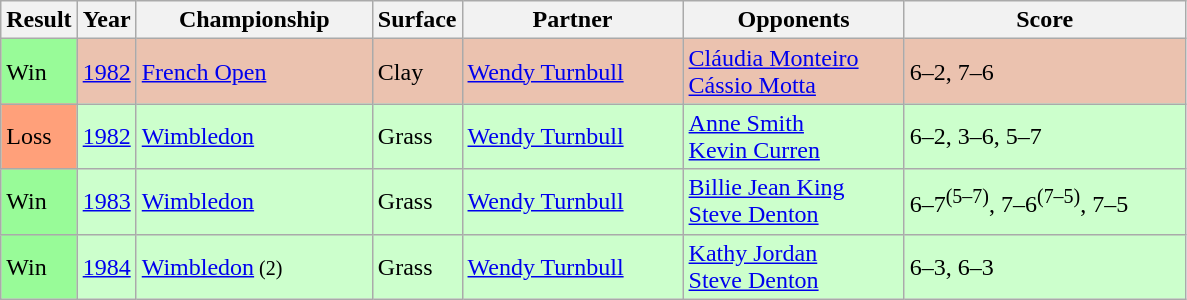<table class="sortable wikitable">
<tr>
<th style="width:40px">Result</th>
<th style="width:30px">Year</th>
<th style="width:150px">Championship</th>
<th style="width:50px">Surface</th>
<th style="width:140px">Partner</th>
<th style="width:140px">Opponents</th>
<th style="width:180px" class="unsortable">Score</th>
</tr>
<tr style="background:#ebc2af;">
<td style="background:#98fb98;">Win</td>
<td><a href='#'>1982</a></td>
<td><a href='#'>French Open</a></td>
<td>Clay</td>
<td> <a href='#'>Wendy Turnbull</a></td>
<td> <a href='#'>Cláudia Monteiro</a><br> <a href='#'>Cássio Motta</a></td>
<td>6–2, 7–6</td>
</tr>
<tr style="background:#cfc;">
<td style="background:#ffa07a;">Loss</td>
<td><a href='#'>1982</a></td>
<td><a href='#'>Wimbledon</a></td>
<td>Grass</td>
<td> <a href='#'>Wendy Turnbull</a></td>
<td> <a href='#'>Anne Smith</a><br> <a href='#'>Kevin Curren</a></td>
<td>6–2, 3–6, 5–7</td>
</tr>
<tr style="background:#cfc;">
<td style="background:#98fb98;">Win</td>
<td><a href='#'>1983</a></td>
<td><a href='#'>Wimbledon</a></td>
<td>Grass</td>
<td> <a href='#'>Wendy Turnbull</a></td>
<td> <a href='#'>Billie Jean King</a><br> <a href='#'>Steve Denton</a></td>
<td>6–7<sup>(5–7)</sup>, 7–6<sup>(7–5)</sup>, 7–5</td>
</tr>
<tr style="background:#cfc;">
<td style="background:#98fb98;">Win</td>
<td><a href='#'>1984</a></td>
<td><a href='#'>Wimbledon</a><small> (2) </small></td>
<td>Grass</td>
<td> <a href='#'>Wendy Turnbull</a></td>
<td> <a href='#'>Kathy Jordan</a><br> <a href='#'>Steve Denton</a></td>
<td>6–3, 6–3</td>
</tr>
</table>
